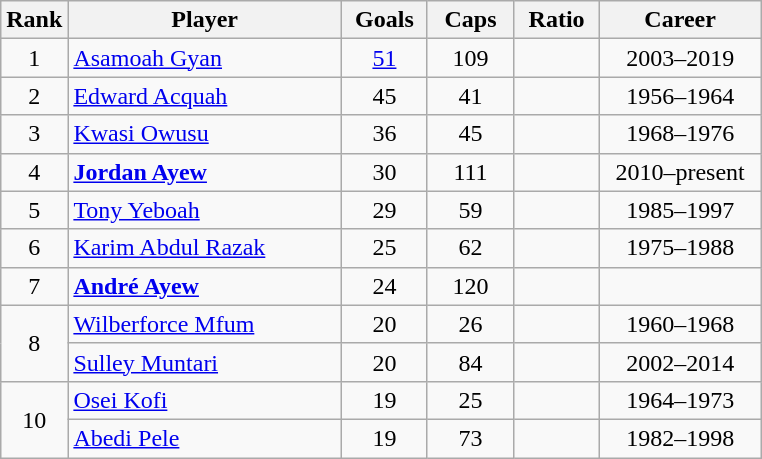<table class="wikitable sortable" style="text-align: center">
<tr>
<th width=30px>Rank</th>
<th width=175px>Player</th>
<th width=50px>Goals</th>
<th width=50px>Caps</th>
<th width=50px>Ratio</th>
<th width=100px>Career</th>
</tr>
<tr>
<td>1</td>
<td align=left><a href='#'>Asamoah Gyan</a></td>
<td><a href='#'>51</a></td>
<td>109</td>
<td></td>
<td>2003–2019</td>
</tr>
<tr>
<td>2</td>
<td align=left><a href='#'>Edward Acquah</a></td>
<td>45</td>
<td>41</td>
<td></td>
<td>1956–1964</td>
</tr>
<tr>
<td>3</td>
<td align=left><a href='#'>Kwasi Owusu</a></td>
<td>36</td>
<td>45</td>
<td></td>
<td>1968–1976</td>
</tr>
<tr>
<td>4</td>
<td align=left><strong><a href='#'>Jordan Ayew</a></strong></td>
<td>30</td>
<td>111</td>
<td></td>
<td>2010–present</td>
</tr>
<tr>
<td>5</td>
<td align=left><a href='#'>Tony Yeboah</a></td>
<td>29</td>
<td>59</td>
<td></td>
<td>1985–1997</td>
</tr>
<tr>
<td>6</td>
<td align=left><a href='#'>Karim Abdul Razak</a></td>
<td>25</td>
<td>62</td>
<td></td>
<td>1975–1988</td>
</tr>
<tr>
<td>7</td>
<td align=left><strong><a href='#'>André Ayew</a></strong></td>
<td>24</td>
<td>120</td>
<td></td>
<td></td>
</tr>
<tr>
<td rowspan=2>8</td>
<td align=left><a href='#'>Wilberforce Mfum</a></td>
<td>20</td>
<td>26</td>
<td></td>
<td>1960–1968</td>
</tr>
<tr>
<td align=left><a href='#'>Sulley Muntari</a></td>
<td>20</td>
<td>84</td>
<td></td>
<td>2002–2014</td>
</tr>
<tr>
<td rowspan=2>10</td>
<td align=left><a href='#'>Osei Kofi</a></td>
<td>19</td>
<td>25</td>
<td></td>
<td>1964–1973</td>
</tr>
<tr>
<td align=left><a href='#'>Abedi Pele</a></td>
<td>19</td>
<td>73</td>
<td></td>
<td>1982–1998</td>
</tr>
</table>
